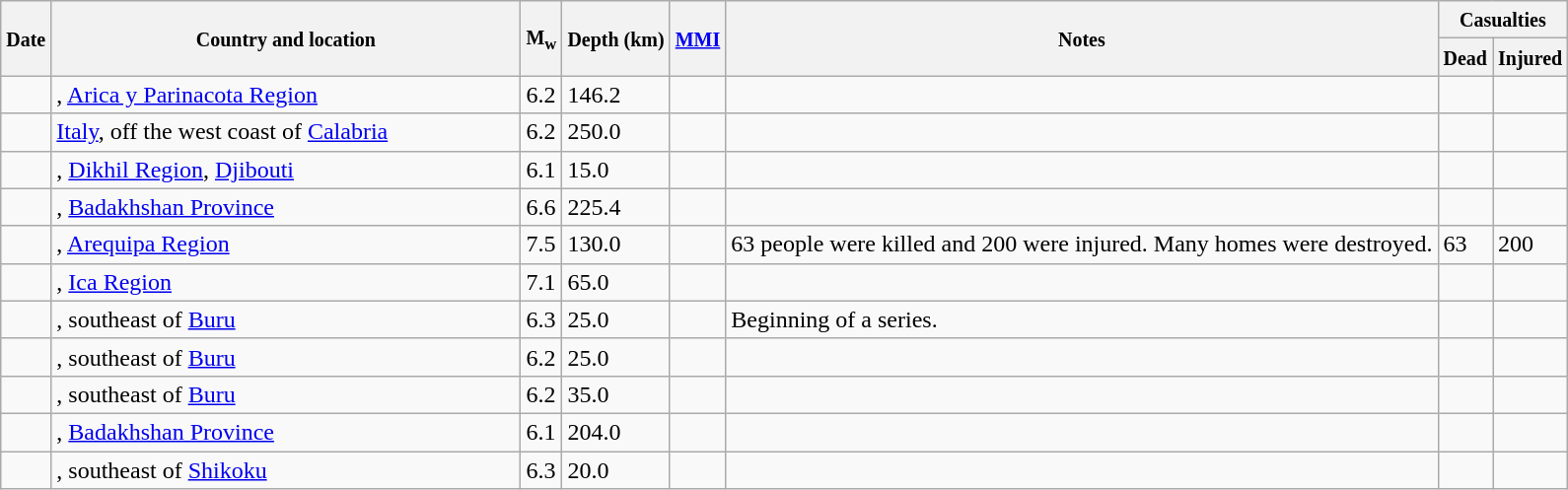<table class="wikitable sortable sort-under" style="border:1px black; margin-left:1em;">
<tr>
<th rowspan="2"><small>Date</small></th>
<th rowspan="2" style="width: 310px"><small>Country and location</small></th>
<th rowspan="2"><small>M<sub>w</sub></small></th>
<th rowspan="2"><small>Depth (km)</small></th>
<th rowspan="2"><small><a href='#'>MMI</a></small></th>
<th rowspan="2" class="unsortable"><small>Notes</small></th>
<th colspan="2"><small>Casualties</small></th>
</tr>
<tr>
<th><small>Dead</small></th>
<th><small>Injured</small></th>
</tr>
<tr>
<td></td>
<td>, <a href='#'>Arica y Parinacota Region</a></td>
<td>6.2</td>
<td>146.2</td>
<td></td>
<td></td>
<td></td>
<td></td>
</tr>
<tr>
<td></td>
<td> <a href='#'>Italy</a>, off the west coast of <a href='#'>Calabria</a></td>
<td>6.2</td>
<td>250.0</td>
<td></td>
<td></td>
<td></td>
<td></td>
</tr>
<tr>
<td></td>
<td>, <a href='#'>Dikhil Region</a>, <a href='#'>Djibouti</a></td>
<td>6.1</td>
<td>15.0</td>
<td></td>
<td></td>
<td></td>
<td></td>
</tr>
<tr>
<td></td>
<td>, <a href='#'>Badakhshan Province</a></td>
<td>6.6</td>
<td>225.4</td>
<td></td>
<td></td>
<td></td>
<td></td>
</tr>
<tr>
<td></td>
<td>, <a href='#'>Arequipa Region</a></td>
<td>7.5</td>
<td>130.0</td>
<td></td>
<td>63 people were killed and 200 were injured. Many homes were destroyed.</td>
<td>63</td>
<td>200</td>
</tr>
<tr>
<td></td>
<td>, <a href='#'>Ica Region</a></td>
<td>7.1</td>
<td>65.0</td>
<td></td>
<td></td>
<td></td>
<td></td>
</tr>
<tr>
<td></td>
<td>, southeast of <a href='#'>Buru</a></td>
<td>6.3</td>
<td>25.0</td>
<td></td>
<td>Beginning of a series.</td>
<td></td>
<td></td>
</tr>
<tr>
<td></td>
<td>, southeast of <a href='#'>Buru</a></td>
<td>6.2</td>
<td>25.0</td>
<td></td>
<td></td>
<td></td>
<td></td>
</tr>
<tr>
<td></td>
<td>, southeast of <a href='#'>Buru</a></td>
<td>6.2</td>
<td>35.0</td>
<td></td>
<td></td>
<td></td>
<td></td>
</tr>
<tr>
<td></td>
<td>, <a href='#'>Badakhshan Province</a></td>
<td>6.1</td>
<td>204.0</td>
<td></td>
<td></td>
<td></td>
<td></td>
</tr>
<tr>
<td></td>
<td>, southeast of <a href='#'>Shikoku</a></td>
<td>6.3</td>
<td>20.0</td>
<td></td>
<td></td>
<td></td>
<td></td>
</tr>
</table>
